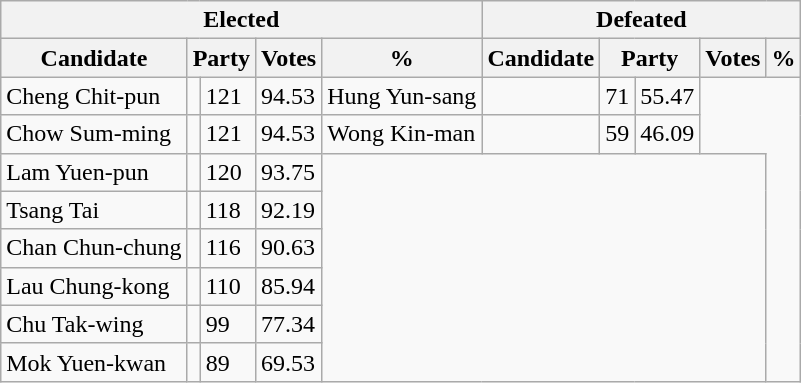<table class="wikitable">
<tr>
<th colspan="5">Elected</th>
<th colspan="5">Defeated</th>
</tr>
<tr>
<th>Candidate</th>
<th colspan="2">Party</th>
<th>Votes</th>
<th>%</th>
<th>Candidate</th>
<th colspan="2">Party</th>
<th>Votes</th>
<th>%</th>
</tr>
<tr>
<td>Cheng Chit-pun</td>
<td></td>
<td>121</td>
<td>94.53</td>
<td>Hung Yun-sang</td>
<td></td>
<td>71</td>
<td>55.47</td>
</tr>
<tr>
<td>Chow Sum-ming</td>
<td></td>
<td>121</td>
<td>94.53</td>
<td>Wong Kin-man</td>
<td></td>
<td>59</td>
<td>46.09</td>
</tr>
<tr>
<td>Lam Yuen-pun</td>
<td></td>
<td>120</td>
<td>93.75</td>
<td colspan="5" rowspan="6"></td>
</tr>
<tr>
<td>Tsang Tai</td>
<td></td>
<td>118</td>
<td>92.19</td>
</tr>
<tr>
<td>Chan Chun-chung</td>
<td></td>
<td>116</td>
<td>90.63</td>
</tr>
<tr>
<td>Lau Chung-kong</td>
<td></td>
<td>110</td>
<td>85.94</td>
</tr>
<tr>
<td>Chu Tak-wing</td>
<td></td>
<td>99</td>
<td>77.34</td>
</tr>
<tr>
<td>Mok Yuen-kwan</td>
<td></td>
<td>89</td>
<td>69.53</td>
</tr>
</table>
